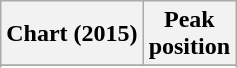<table class="wikitable sortable plainrowheaders" style="text-align:center">
<tr>
<th scope="col">Chart (2015)</th>
<th scope="col">Peak<br> position</th>
</tr>
<tr>
</tr>
<tr>
</tr>
<tr>
</tr>
<tr>
</tr>
<tr>
</tr>
</table>
